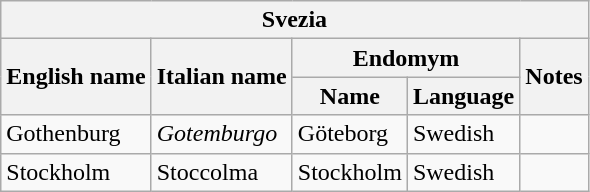<table class="wikitable sortable">
<tr>
<th colspan="5"> Svezia</th>
</tr>
<tr>
<th rowspan="2">English name</th>
<th rowspan="2">Italian name</th>
<th colspan="2">Endomym</th>
<th rowspan="2">Notes</th>
</tr>
<tr>
<th>Name</th>
<th>Language</th>
</tr>
<tr>
<td>Gothenburg</td>
<td><em>Gotemburgo</em></td>
<td>Göteborg</td>
<td>Swedish</td>
<td></td>
</tr>
<tr>
<td>Stockholm</td>
<td>Stoccolma</td>
<td>Stockholm</td>
<td>Swedish</td>
<td></td>
</tr>
</table>
